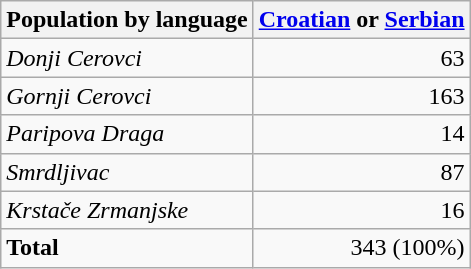<table class="wikitable sortable">
<tr>
<th>Population by language</th>
<th><a href='#'>Croatian</a> or <a href='#'>Serbian</a></th>
</tr>
<tr>
<td><em>Donji Cerovci</em></td>
<td align="right">63</td>
</tr>
<tr>
<td><em>Gornji Cerovci</em></td>
<td align="right">163</td>
</tr>
<tr>
<td><em>Paripova Draga</em></td>
<td align="right">14</td>
</tr>
<tr>
<td><em>Smrdljivac</em></td>
<td align="right">87</td>
</tr>
<tr>
<td><em>Krstače Zrmanjske</em></td>
<td align="right">16</td>
</tr>
<tr>
<td><strong>Total</strong></td>
<td align="right">343 (100%)</td>
</tr>
</table>
